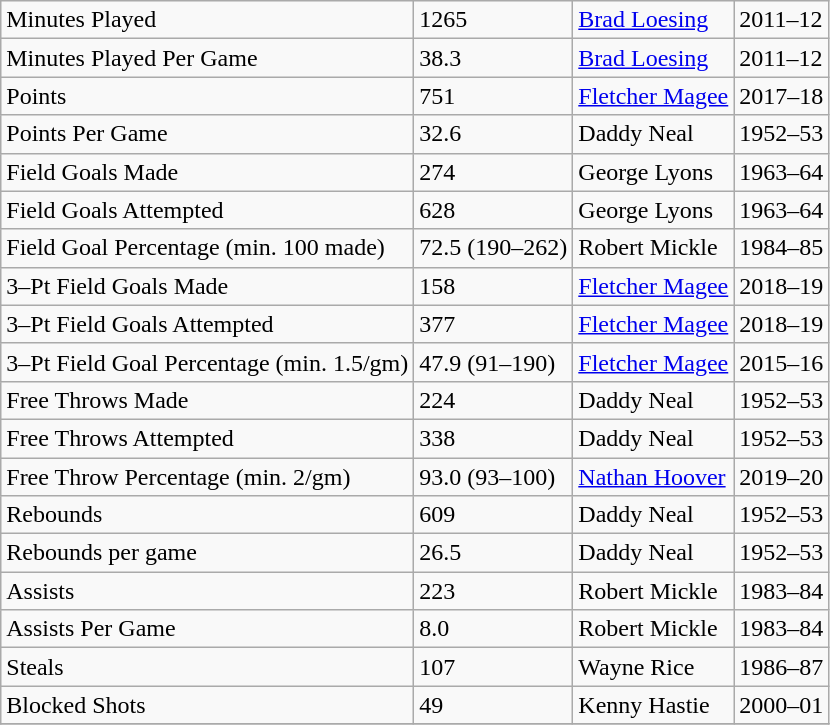<table class="wikitable">
<tr>
<td>Minutes Played</td>
<td>1265</td>
<td><a href='#'>Brad Loesing</a></td>
<td>2011–12</td>
</tr>
<tr>
<td>Minutes Played Per Game</td>
<td>38.3</td>
<td><a href='#'>Brad Loesing</a></td>
<td>2011–12</td>
</tr>
<tr>
<td>Points</td>
<td>751</td>
<td><a href='#'>Fletcher Magee</a></td>
<td>2017–18</td>
</tr>
<tr>
<td>Points Per Game</td>
<td>32.6</td>
<td>Daddy Neal</td>
<td>1952–53</td>
</tr>
<tr>
<td>Field Goals Made</td>
<td>274</td>
<td>George Lyons</td>
<td>1963–64</td>
</tr>
<tr>
<td>Field Goals Attempted</td>
<td>628</td>
<td>George Lyons</td>
<td>1963–64</td>
</tr>
<tr>
<td>Field Goal Percentage (min. 100 made)</td>
<td>72.5 (190–262)</td>
<td>Robert Mickle</td>
<td>1984–85</td>
</tr>
<tr>
<td>3–Pt Field Goals Made</td>
<td>158</td>
<td><a href='#'>Fletcher Magee</a></td>
<td>2018–19</td>
</tr>
<tr>
<td>3–Pt Field Goals Attempted</td>
<td>377</td>
<td><a href='#'>Fletcher Magee</a></td>
<td>2018–19</td>
</tr>
<tr>
<td>3–Pt Field Goal Percentage (min. 1.5/gm)</td>
<td>47.9 (91–190)</td>
<td><a href='#'>Fletcher Magee</a></td>
<td>2015–16</td>
</tr>
<tr>
<td>Free Throws Made</td>
<td>224</td>
<td>Daddy Neal</td>
<td>1952–53</td>
</tr>
<tr>
<td>Free Throws Attempted</td>
<td>338</td>
<td>Daddy Neal</td>
<td>1952–53</td>
</tr>
<tr>
<td>Free Throw Percentage (min. 2/gm)</td>
<td>93.0 (93–100)</td>
<td><a href='#'>Nathan Hoover</a></td>
<td>2019–20</td>
</tr>
<tr>
<td>Rebounds</td>
<td>609</td>
<td>Daddy Neal</td>
<td>1952–53</td>
</tr>
<tr>
<td>Rebounds per game</td>
<td>26.5</td>
<td>Daddy Neal</td>
<td>1952–53</td>
</tr>
<tr>
<td>Assists</td>
<td>223</td>
<td>Robert Mickle</td>
<td>1983–84</td>
</tr>
<tr>
<td>Assists Per Game</td>
<td>8.0</td>
<td>Robert Mickle</td>
<td>1983–84</td>
</tr>
<tr>
<td>Steals</td>
<td>107</td>
<td>Wayne Rice</td>
<td>1986–87</td>
</tr>
<tr>
<td>Blocked Shots</td>
<td>49</td>
<td>Kenny Hastie</td>
<td>2000–01</td>
</tr>
<tr>
</tr>
</table>
